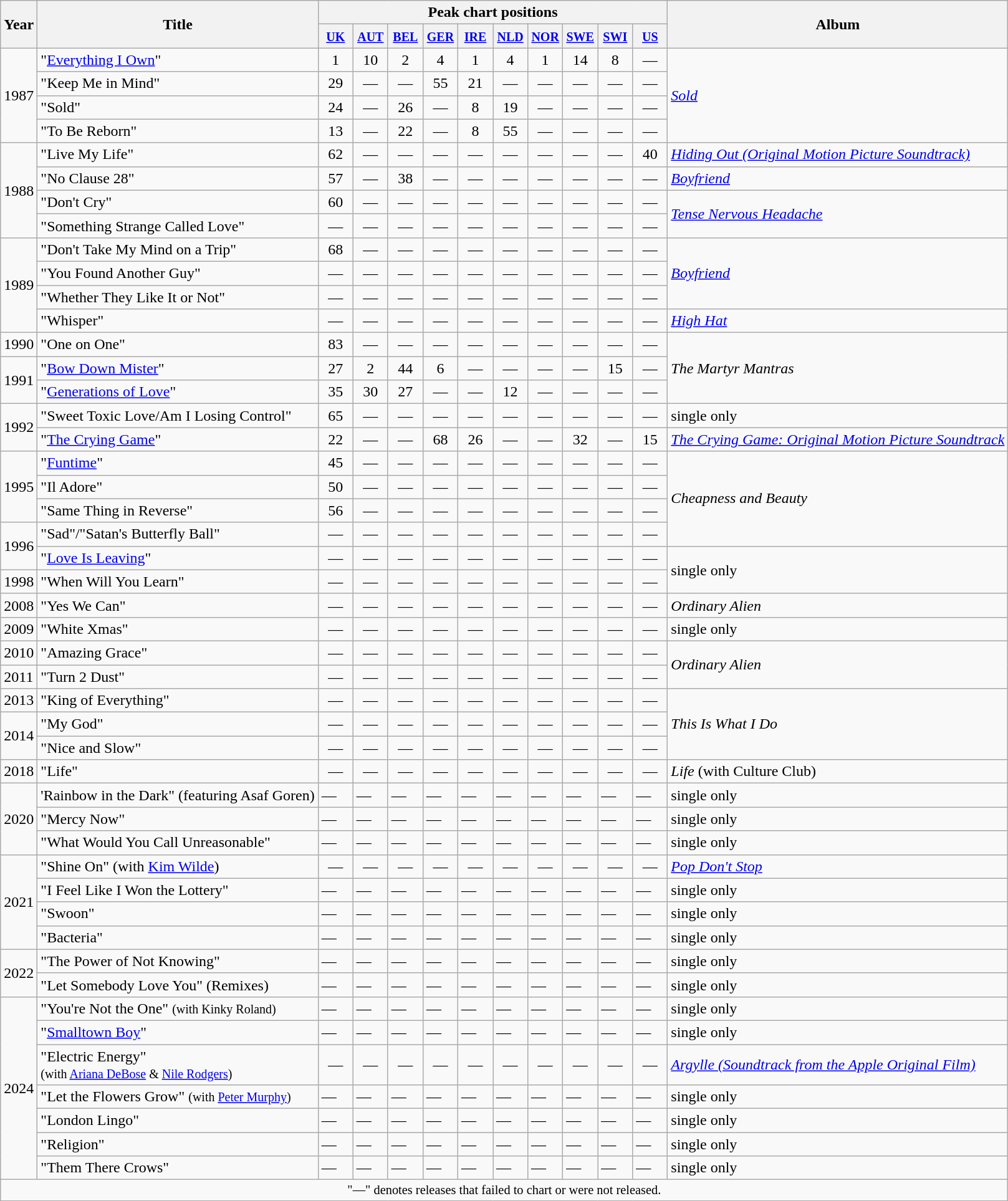<table class="wikitable">
<tr>
<th rowspan="2">Year</th>
<th rowspan="2">Title</th>
<th colspan="10">Peak chart positions</th>
<th rowspan="2">Album</th>
</tr>
<tr>
<th width="30"><small><a href='#'>UK</a></small><br></th>
<th width="30"><small><a href='#'>AUT</a></small><br></th>
<th width="30"><small><a href='#'>BEL</a></small><br></th>
<th width="30"><small><a href='#'>GER</a></small><br></th>
<th width="30"><small><a href='#'>IRE</a></small><br></th>
<th width="30"><small><a href='#'>NLD</a></small><br></th>
<th width="30"><small><a href='#'>NOR</a></small><br></th>
<th width="30"><small><a href='#'>SWE</a></small><br></th>
<th width="30"><small><a href='#'>SWI</a></small><br></th>
<th width="30"><small><a href='#'>US</a></small><br></th>
</tr>
<tr>
<td rowspan="4">1987</td>
<td align="left">"<a href='#'>Everything I Own</a>"</td>
<td align="center">1</td>
<td align="center">10</td>
<td align="center">2</td>
<td align="center">4</td>
<td align="center">1</td>
<td align="center">4</td>
<td align="center">1</td>
<td align="center">14</td>
<td align="center">8</td>
<td align="center">—</td>
<td align="left" rowspan="4"><em><a href='#'>Sold</a></em></td>
</tr>
<tr>
<td align="left">"Keep Me in Mind"</td>
<td align="center">29</td>
<td align="center">—</td>
<td align="center">—</td>
<td align="center">55</td>
<td align="center">21</td>
<td align="center">—</td>
<td align="center">—</td>
<td align="center">—</td>
<td align="center">—</td>
<td align="center">—</td>
</tr>
<tr>
<td align="left">"Sold"</td>
<td align="center">24</td>
<td align="center">—</td>
<td align="center">26</td>
<td align="center">—</td>
<td align="center">8</td>
<td align="center">19</td>
<td align="center">—</td>
<td align="center">—</td>
<td align="center">—</td>
<td align="center">—</td>
</tr>
<tr>
<td align="left">"To Be Reborn"</td>
<td align="center">13</td>
<td align="center">—</td>
<td align="center">22</td>
<td align="center">—</td>
<td align="center">8</td>
<td align="center">55</td>
<td align="center">—</td>
<td align="center">—</td>
<td align="center">—</td>
<td align="center">—</td>
</tr>
<tr>
<td rowspan="4">1988</td>
<td align="left">"Live My Life"</td>
<td align="center">62</td>
<td align="center">—</td>
<td align="center">—</td>
<td align="center">—</td>
<td align="center">—</td>
<td align="center">—</td>
<td align="center">—</td>
<td align="center">—</td>
<td align="center">—</td>
<td align="center">40</td>
<td align="left"><em><a href='#'>Hiding Out (Original Motion Picture Soundtrack)</a></em></td>
</tr>
<tr>
<td align="left">"No Clause 28"</td>
<td align="center">57</td>
<td align="center">—</td>
<td align="center">38</td>
<td align="center">—</td>
<td align="center">—</td>
<td align="center">—</td>
<td align="center">—</td>
<td align="center">—</td>
<td align="center">—</td>
<td align="center">—</td>
<td align="left"><em><a href='#'>Boyfriend</a></em></td>
</tr>
<tr>
<td align="left">"Don't Cry"</td>
<td align="center">60</td>
<td align="center">—</td>
<td align="center">—</td>
<td align="center">—</td>
<td align="center">—</td>
<td align="center">—</td>
<td align="center">—</td>
<td align="center">—</td>
<td align="center">—</td>
<td align="center">—</td>
<td align="left" rowspan="2"><em><a href='#'>Tense Nervous Headache</a></em></td>
</tr>
<tr>
<td align="left">"Something Strange Called Love"</td>
<td align="center">—</td>
<td align="center">—</td>
<td align="center">—</td>
<td align="center">—</td>
<td align="center">—</td>
<td align="center">—</td>
<td align="center">—</td>
<td align="center">—</td>
<td align="center">—</td>
<td align="center">—</td>
</tr>
<tr>
<td rowspan="4">1989</td>
<td align="left">"Don't Take My Mind on a Trip"</td>
<td align="center">68</td>
<td align="center">—</td>
<td align="center">—</td>
<td align="center">—</td>
<td align="center">—</td>
<td align="center">—</td>
<td align="center">—</td>
<td align="center">—</td>
<td align="center">—</td>
<td align="center">—</td>
<td align="left" rowspan="3"><em><a href='#'>Boyfriend</a></em></td>
</tr>
<tr>
<td align="left">"You Found Another Guy"</td>
<td align="center">—</td>
<td align="center">—</td>
<td align="center">—</td>
<td align="center">—</td>
<td align="center">—</td>
<td align="center">—</td>
<td align="center">—</td>
<td align="center">—</td>
<td align="center">—</td>
<td align="center">—</td>
</tr>
<tr>
<td align="left">"Whether They Like It or Not"</td>
<td align="center">—</td>
<td align="center">—</td>
<td align="center">—</td>
<td align="center">—</td>
<td align="center">—</td>
<td align="center">—</td>
<td align="center">—</td>
<td align="center">—</td>
<td align="center">—</td>
<td align="center">—</td>
</tr>
<tr>
<td align="left">"Whisper"</td>
<td align="center">—</td>
<td align="center">—</td>
<td align="center">—</td>
<td align="center">—</td>
<td align="center">—</td>
<td align="center">—</td>
<td align="center">—</td>
<td align="center">—</td>
<td align="center">—</td>
<td align="center">—</td>
<td align="left"><em><a href='#'>High Hat</a></em></td>
</tr>
<tr>
<td>1990</td>
<td align="left">"One on One"</td>
<td align="center">83</td>
<td align="center">—</td>
<td align="center">—</td>
<td align="center">—</td>
<td align="center">—</td>
<td align="center">—</td>
<td align="center">—</td>
<td align="center">—</td>
<td align="center">—</td>
<td align="center">—</td>
<td align="left" rowspan="3"><em>The Martyr Mantras</em></td>
</tr>
<tr>
<td rowspan="2">1991</td>
<td align="left">"<a href='#'>Bow Down Mister</a>"</td>
<td align="center">27</td>
<td align="center">2</td>
<td align="center">44</td>
<td align="center">6</td>
<td align="center">—</td>
<td align="center">—</td>
<td align="center">—</td>
<td align="center">—</td>
<td align="center">15</td>
<td align="center">—</td>
</tr>
<tr>
<td align="left">"<a href='#'>Generations of Love</a>"</td>
<td align="center">35</td>
<td align="center">30</td>
<td align="center">27</td>
<td align="center">—</td>
<td align="center">—</td>
<td align="center">12</td>
<td align="center">—</td>
<td align="center">—</td>
<td align="center">—</td>
<td align="center">—</td>
</tr>
<tr>
<td rowspan="2">1992</td>
<td align="left">"Sweet Toxic Love/Am I Losing Control"</td>
<td align="center">65</td>
<td align="center">—</td>
<td align="center">—</td>
<td align="center">—</td>
<td align="center">—</td>
<td align="center">—</td>
<td align="center">—</td>
<td align="center">—</td>
<td align="center">—</td>
<td align="center">—</td>
<td align="left">single only</td>
</tr>
<tr>
<td align="left">"<a href='#'>The Crying Game</a>"</td>
<td align="center">22</td>
<td align="center">—</td>
<td align="center">—</td>
<td align="center">68</td>
<td align="center">26</td>
<td align="center">—</td>
<td align="center">—</td>
<td align="center">32</td>
<td align="center">—</td>
<td align="center">15</td>
<td align="left"><em><a href='#'>The Crying Game: Original Motion Picture Soundtrack</a></em></td>
</tr>
<tr>
<td rowspan="3">1995</td>
<td align="left">"<a href='#'>Funtime</a>"</td>
<td align="center">45</td>
<td align="center">—</td>
<td align="center">—</td>
<td align="center">—</td>
<td align="center">—</td>
<td align="center">—</td>
<td align="center">—</td>
<td align="center">—</td>
<td align="center">—</td>
<td align="center">—</td>
<td align="left" rowspan="4"><em>Cheapness and Beauty</em></td>
</tr>
<tr>
<td align="left">"Il Adore"</td>
<td align="center">50</td>
<td align="center">—</td>
<td align="center">—</td>
<td align="center">—</td>
<td align="center">—</td>
<td align="center">—</td>
<td align="center">—</td>
<td align="center">—</td>
<td align="center">—</td>
<td align="center">—</td>
</tr>
<tr>
<td align="left">"Same Thing in Reverse"</td>
<td align="center">56</td>
<td align="center">—</td>
<td align="center">—</td>
<td align="center">—</td>
<td align="center">—</td>
<td align="center">—</td>
<td align="center">—</td>
<td align="center">—</td>
<td align="center">—</td>
<td align="center">—</td>
</tr>
<tr>
<td rowspan="2">1996</td>
<td align="left">"Sad"/"Satan's Butterfly Ball"</td>
<td align="center">—</td>
<td align="center">—</td>
<td align="center">—</td>
<td align="center">—</td>
<td align="center">—</td>
<td align="center">—</td>
<td align="center">—</td>
<td align="center">—</td>
<td align="center">—</td>
<td align="center">—</td>
</tr>
<tr>
<td align="left">"<a href='#'>Love Is Leaving</a>"</td>
<td align="center">—</td>
<td align="center">—</td>
<td align="center">—</td>
<td align="center">—</td>
<td align="center">—</td>
<td align="center">—</td>
<td align="center">—</td>
<td align="center">—</td>
<td align="center">—</td>
<td align="center">—</td>
<td align="left" rowspan="2">single only</td>
</tr>
<tr>
<td>1998</td>
<td align="left">"When Will You Learn"</td>
<td align="center">—</td>
<td align="center">—</td>
<td align="center">—</td>
<td align="center">—</td>
<td align="center">—</td>
<td align="center">—</td>
<td align="center">—</td>
<td align="center">—</td>
<td align="center">—</td>
<td align="center">—</td>
</tr>
<tr>
<td>2008</td>
<td align="left">"Yes We Can"</td>
<td align="center">—</td>
<td align="center">—</td>
<td align="center">—</td>
<td align="center">—</td>
<td align="center">—</td>
<td align="center">—</td>
<td align="center">—</td>
<td align="center">—</td>
<td align="center">—</td>
<td align="center">—</td>
<td align="left"><em>Ordinary Alien</em></td>
</tr>
<tr>
<td>2009</td>
<td align="left">"White Xmas"</td>
<td align="center">—</td>
<td align="center">—</td>
<td align="center">—</td>
<td align="center">—</td>
<td align="center">—</td>
<td align="center">—</td>
<td align="center">—</td>
<td align="center">—</td>
<td align="center">—</td>
<td align="center">—</td>
<td align="left">single only</td>
</tr>
<tr>
<td>2010</td>
<td align="left">"Amazing Grace"</td>
<td align="center">—</td>
<td align="center">—</td>
<td align="center">—</td>
<td align="center">—</td>
<td align="center">—</td>
<td align="center">—</td>
<td align="center">—</td>
<td align="center">—</td>
<td align="center">—</td>
<td align="center">—</td>
<td align="left" rowspan="2"><em>Ordinary Alien</em></td>
</tr>
<tr>
<td>2011</td>
<td align="left">"Turn 2 Dust"</td>
<td align="center">—</td>
<td align="center">—</td>
<td align="center">—</td>
<td align="center">—</td>
<td align="center">—</td>
<td align="center">—</td>
<td align="center">—</td>
<td align="center">—</td>
<td align="center">—</td>
<td align="center">—</td>
</tr>
<tr>
<td>2013</td>
<td align="left">"King of Everything"</td>
<td align="center">—</td>
<td align="center">—</td>
<td align="center">—</td>
<td align="center">—</td>
<td align="center">—</td>
<td align="center">—</td>
<td align="center">—</td>
<td align="center">—</td>
<td align="center">—</td>
<td align="center">—</td>
<td align="left" rowspan="3"><em>This Is What I Do</em></td>
</tr>
<tr>
<td rowspan="2">2014</td>
<td align="left">"My God"</td>
<td align="center">—</td>
<td align="center">—</td>
<td align="center">—</td>
<td align="center">—</td>
<td align="center">—</td>
<td align="center">—</td>
<td align="center">—</td>
<td align="center">—</td>
<td align="center">—</td>
<td align="center">—</td>
</tr>
<tr>
<td align="left">"Nice and Slow"</td>
<td align="center">—</td>
<td align="center">—</td>
<td align="center">—</td>
<td align="center">—</td>
<td align="center">—</td>
<td align="center">—</td>
<td align="center">—</td>
<td align="center">—</td>
<td align="center">—</td>
<td align="center">—</td>
</tr>
<tr>
<td>2018</td>
<td align="left">"Life"</td>
<td align="center">—</td>
<td align="center">—</td>
<td align="center">—</td>
<td align="center">—</td>
<td align="center">—</td>
<td align="center">—</td>
<td align="center">—</td>
<td align="center">—</td>
<td align="center">—</td>
<td align="center">—</td>
<td align="left" rowspan="1"><em>Life</em> (with Culture Club)</td>
</tr>
<tr>
<td rowspan="3">2020</td>
<td>'Rainbow in the Dark" (featuring Asaf Goren)</td>
<td>—</td>
<td>—</td>
<td>—</td>
<td>—</td>
<td>—</td>
<td>—</td>
<td>—</td>
<td>—</td>
<td>—</td>
<td>—</td>
<td>single only</td>
</tr>
<tr>
<td>"Mercy Now"</td>
<td>—</td>
<td>—</td>
<td>—</td>
<td>—</td>
<td>—</td>
<td>—</td>
<td>—</td>
<td>—</td>
<td>—</td>
<td>—</td>
<td>single only</td>
</tr>
<tr>
<td>"What Would You Call Unreasonable"</td>
<td>—</td>
<td>—</td>
<td>—</td>
<td>—</td>
<td>—</td>
<td>—</td>
<td>—</td>
<td>—</td>
<td>—</td>
<td>—</td>
<td>single only</td>
</tr>
<tr>
<td rowspan="4">2021</td>
<td align="left">"Shine On" (with <a href='#'>Kim Wilde</a>)</td>
<td align="center">—</td>
<td align="center">—</td>
<td align="center">—</td>
<td align="center">—</td>
<td align="center">—</td>
<td align="center">—</td>
<td align="center">—</td>
<td align="center">—</td>
<td align="center">—</td>
<td align="center">—</td>
<td align="left" rowspan="1"><em><a href='#'>Pop Don't Stop</a></em></td>
</tr>
<tr>
<td>"I Feel Like I Won the Lottery"</td>
<td>—</td>
<td>—</td>
<td>—</td>
<td>—</td>
<td>—</td>
<td>—</td>
<td>—</td>
<td>—</td>
<td>—</td>
<td>—</td>
<td>single only</td>
</tr>
<tr>
<td>"Swoon"</td>
<td>—</td>
<td>—</td>
<td>—</td>
<td>—</td>
<td>—</td>
<td>—</td>
<td>—</td>
<td>—</td>
<td>—</td>
<td>—</td>
<td>single only</td>
</tr>
<tr>
<td>"Bacteria"</td>
<td>—</td>
<td>—</td>
<td>—</td>
<td>—</td>
<td>—</td>
<td>—</td>
<td>—</td>
<td>—</td>
<td>—</td>
<td>—</td>
<td>single only</td>
</tr>
<tr>
<td rowspan="2">2022</td>
<td>"The Power of Not Knowing"</td>
<td>—</td>
<td>—</td>
<td>—</td>
<td>—</td>
<td>—</td>
<td>—</td>
<td>—</td>
<td>—</td>
<td>—</td>
<td>—</td>
<td>single only</td>
</tr>
<tr>
<td>"Let Somebody Love You" (Remixes)</td>
<td>—</td>
<td>—</td>
<td>—</td>
<td>—</td>
<td>—</td>
<td>—</td>
<td>—</td>
<td>—</td>
<td>—</td>
<td>—</td>
<td>single only</td>
</tr>
<tr>
<td rowspan="7">2024</td>
<td>"You're Not the One" <small>(with Kinky Roland)</small></td>
<td>—</td>
<td>—</td>
<td>—</td>
<td>—</td>
<td>—</td>
<td>—</td>
<td>—</td>
<td>—</td>
<td>—</td>
<td>—</td>
<td>single only</td>
</tr>
<tr>
<td>"<a href='#'>Smalltown Boy</a>"</td>
<td>—</td>
<td>—</td>
<td>—</td>
<td>—</td>
<td>—</td>
<td>—</td>
<td>—</td>
<td>—</td>
<td>—</td>
<td>—</td>
<td>single only</td>
</tr>
<tr>
<td align="left">"Electric Energy"<br><small>(with <a href='#'>Ariana DeBose</a> & <a href='#'>Nile Rodgers</a>)</small></td>
<td align="center">—</td>
<td align="center">—</td>
<td align="center">—</td>
<td align="center">—</td>
<td align="center">—</td>
<td align="center">—</td>
<td align="center">—</td>
<td align="center">—</td>
<td align="center">—</td>
<td align="center">—</td>
<td align="left"><em><a href='#'>Argylle (Soundtrack from the Apple Original Film)</a></em></td>
</tr>
<tr>
<td>"Let the Flowers Grow" <small>(with <a href='#'>Peter Murphy</a>)</small></td>
<td>—</td>
<td>—</td>
<td>—</td>
<td>—</td>
<td>—</td>
<td>—</td>
<td>—</td>
<td>—</td>
<td>—</td>
<td>—</td>
<td>single only</td>
</tr>
<tr>
<td>"London Lingo"</td>
<td>—</td>
<td>—</td>
<td>—</td>
<td>—</td>
<td>—</td>
<td>—</td>
<td>—</td>
<td>—</td>
<td>—</td>
<td>—</td>
<td>single only</td>
</tr>
<tr>
<td>"Religion"</td>
<td>—</td>
<td>—</td>
<td>—</td>
<td>—</td>
<td>—</td>
<td>—</td>
<td>—</td>
<td>—</td>
<td>—</td>
<td>—</td>
<td>single only</td>
</tr>
<tr>
<td>"Them There Crows"</td>
<td>—</td>
<td>—</td>
<td>—</td>
<td>—</td>
<td>—</td>
<td>—</td>
<td>—</td>
<td>—</td>
<td>—</td>
<td>—</td>
<td>single only</td>
</tr>
<tr>
<td colspan="21" style="font-size: 85%" align="center">"—" denotes releases that failed to chart or were not released.</td>
</tr>
</table>
